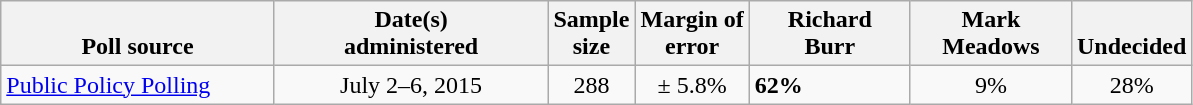<table class="wikitable">
<tr valign= bottom>
<th style="width:175px;">Poll source</th>
<th style="width:175px;">Date(s)<br>administered</th>
<th class=small>Sample<br>size</th>
<th class=small>Margin of<br>error</th>
<th style="width:100px;">Richard<br>Burr</th>
<th style="width:100px;">Mark<br>Meadows</th>
<th>Undecided</th>
</tr>
<tr>
<td><a href='#'>Public Policy Polling</a></td>
<td align=center>July 2–6, 2015</td>
<td align=center>288</td>
<td align=center>± 5.8%</td>
<td><strong>62%</strong></td>
<td align=center>9%</td>
<td align=center>28%</td>
</tr>
</table>
